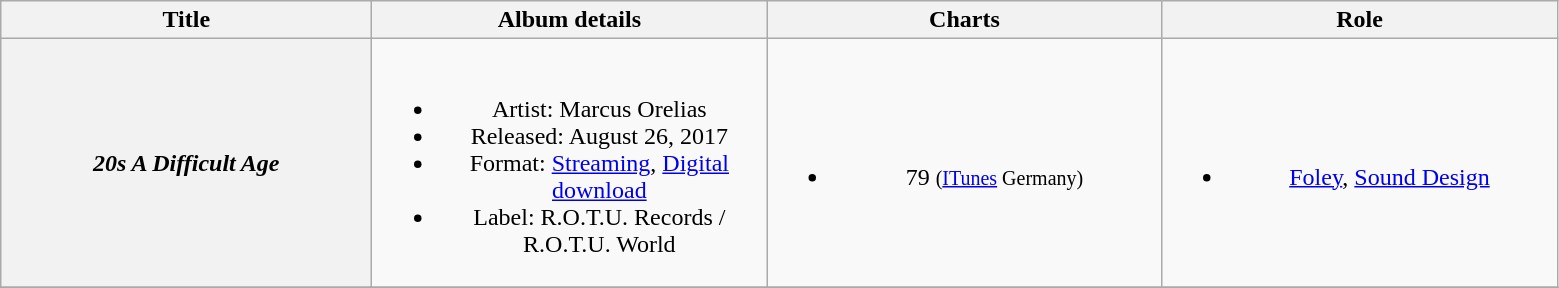<table class="wikitable plainrowheaders" style="text-align:center;">
<tr>
<th scope="col" style="width:15em;">Title</th>
<th scope="col" style="width:16em;">Album details</th>
<th scope="col" style="width:16em;">Charts</th>
<th scope="col" style="width:16em;">Role</th>
</tr>
<tr>
<th scope="row"><em>20s A Difficult Age</em></th>
<td><br><ul><li>Artist: Marcus Orelias</li><li>Released: August 26, 2017</li><li>Format: <a href='#'>Streaming</a>, <a href='#'>Digital download</a></li><li>Label: R.O.T.U. Records / R.O.T.U. World</li></ul></td>
<td><br><ul><li>79 <small>(<a href='#'>ITunes</a> Germany)</small></li></ul></td>
<td><br><ul><li><a href='#'>Foley</a>, <a href='#'>Sound Design</a></li></ul></td>
</tr>
<tr>
</tr>
</table>
